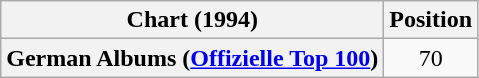<table class="wikitable plainrowheaders" style="text-align:center">
<tr>
<th scope="col">Chart (1994)</th>
<th scope="col">Position</th>
</tr>
<tr>
<th scope="row">German Albums (<a href='#'>Offizielle Top 100</a>)</th>
<td>70</td>
</tr>
</table>
